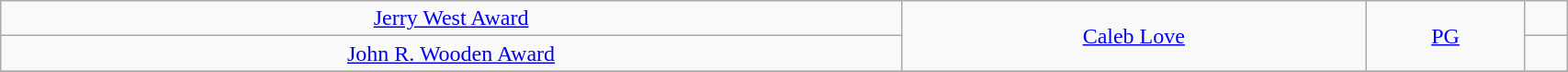<table class="wikitable" style="width: 90%;text-align: center;">
<tr align="center">
<td><a href='#'>Jerry West Award</a></td>
<td rowspan="2"><a href='#'>Caleb Love</a></td>
<td rowspan="2"><a href='#'>PG</a></td>
<td></td>
</tr>
<tr align="center">
<td><a href='#'>John R. Wooden Award</a></td>
<td></td>
</tr>
<tr>
</tr>
</table>
